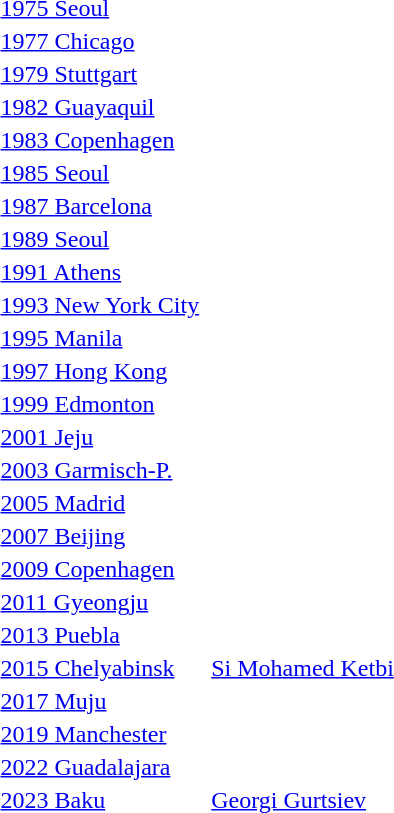<table>
<tr>
<td rowspan=2><a href='#'>1975 Seoul</a></td>
<td rowspan=2></td>
<td rowspan=2></td>
<td></td>
</tr>
<tr>
<td></td>
</tr>
<tr>
<td rowspan=2><a href='#'>1977 Chicago</a></td>
<td rowspan=2></td>
<td rowspan=2></td>
<td></td>
</tr>
<tr>
<td></td>
</tr>
<tr>
<td rowspan=2><a href='#'>1979 Stuttgart</a></td>
<td rowspan=2></td>
<td rowspan=2></td>
<td></td>
</tr>
<tr>
<td></td>
</tr>
<tr>
<td rowspan=2><a href='#'>1982 Guayaquil</a></td>
<td rowspan=2></td>
<td rowspan=2></td>
<td></td>
</tr>
<tr>
<td></td>
</tr>
<tr>
<td rowspan=2><a href='#'>1983 Copenhagen</a></td>
<td rowspan=2></td>
<td rowspan=2></td>
<td></td>
</tr>
<tr>
<td></td>
</tr>
<tr>
<td rowspan=2><a href='#'>1985 Seoul</a></td>
<td rowspan=2></td>
<td rowspan=2></td>
<td></td>
</tr>
<tr>
<td></td>
</tr>
<tr>
<td rowspan=2><a href='#'>1987 Barcelona</a></td>
<td rowspan=2></td>
<td rowspan=2></td>
<td></td>
</tr>
<tr>
<td></td>
</tr>
<tr>
<td rowspan=2><a href='#'>1989 Seoul</a></td>
<td rowspan=2></td>
<td rowspan=2></td>
<td></td>
</tr>
<tr>
<td></td>
</tr>
<tr>
<td rowspan=2><a href='#'>1991 Athens</a></td>
<td rowspan=2></td>
<td rowspan=2></td>
<td></td>
</tr>
<tr>
<td></td>
</tr>
<tr>
<td rowspan=2><a href='#'>1993 New York City</a></td>
<td rowspan=2></td>
<td rowspan=2></td>
<td></td>
</tr>
<tr>
<td></td>
</tr>
<tr>
<td rowspan=2><a href='#'>1995 Manila</a></td>
<td rowspan=2></td>
<td rowspan=2></td>
<td></td>
</tr>
<tr>
<td></td>
</tr>
<tr>
<td rowspan=2><a href='#'>1997 Hong Kong</a></td>
<td rowspan=2></td>
<td rowspan=2></td>
<td></td>
</tr>
<tr>
<td></td>
</tr>
<tr>
<td rowspan=2><a href='#'>1999 Edmonton</a></td>
<td rowspan=2></td>
<td rowspan=2></td>
<td></td>
</tr>
<tr>
<td></td>
</tr>
<tr>
<td rowspan=2><a href='#'>2001 Jeju</a></td>
<td rowspan=2></td>
<td rowspan=2></td>
<td></td>
</tr>
<tr>
<td></td>
</tr>
<tr>
<td rowspan=2><a href='#'>2003 Garmisch-P.</a></td>
<td rowspan=2></td>
<td rowspan=2></td>
<td></td>
</tr>
<tr>
<td></td>
</tr>
<tr>
<td rowspan=2><a href='#'>2005 Madrid</a></td>
<td rowspan=2></td>
<td rowspan=2></td>
<td></td>
</tr>
<tr>
<td></td>
</tr>
<tr>
<td rowspan=2><a href='#'>2007 Beijing</a></td>
<td rowspan=2></td>
<td rowspan=2></td>
<td></td>
</tr>
<tr>
<td></td>
</tr>
<tr>
<td rowspan=2><a href='#'>2009 Copenhagen</a></td>
<td rowspan=2></td>
<td rowspan=2></td>
<td></td>
</tr>
<tr>
<td></td>
</tr>
<tr>
<td rowspan=2><a href='#'>2011 Gyeongju</a></td>
<td rowspan=2></td>
<td rowspan=2></td>
<td></td>
</tr>
<tr>
<td></td>
</tr>
<tr>
<td rowspan=2><a href='#'>2013 Puebla</a></td>
<td rowspan=2></td>
<td rowspan=2></td>
<td></td>
</tr>
<tr>
<td></td>
</tr>
<tr>
<td rowspan=2><a href='#'>2015 Chelyabinsk</a></td>
<td rowspan=2></td>
<td rowspan=2> <a href='#'>Si Mohamed Ketbi</a> </td>
<td></td>
</tr>
<tr>
<td></td>
</tr>
<tr>
<td rowspan=2><a href='#'>2017 Muju</a></td>
<td rowspan=2></td>
<td rowspan=2></td>
<td></td>
</tr>
<tr>
<td></td>
</tr>
<tr>
<td rowspan=2><a href='#'>2019 Manchester</a></td>
<td rowspan=2></td>
<td rowspan=2></td>
<td></td>
</tr>
<tr>
<td></td>
</tr>
<tr>
<td rowspan=2><a href='#'>2022 Guadalajara</a></td>
<td rowspan=2></td>
<td rowspan=2></td>
<td></td>
</tr>
<tr>
<td></td>
</tr>
<tr>
<td rowspan=2><a href='#'>2023 Baku</a></td>
<td rowspan=2></td>
<td rowspan=2> <a href='#'>Georgi Gurtsiev</a> </td>
<td></td>
</tr>
<tr>
<td></td>
</tr>
</table>
